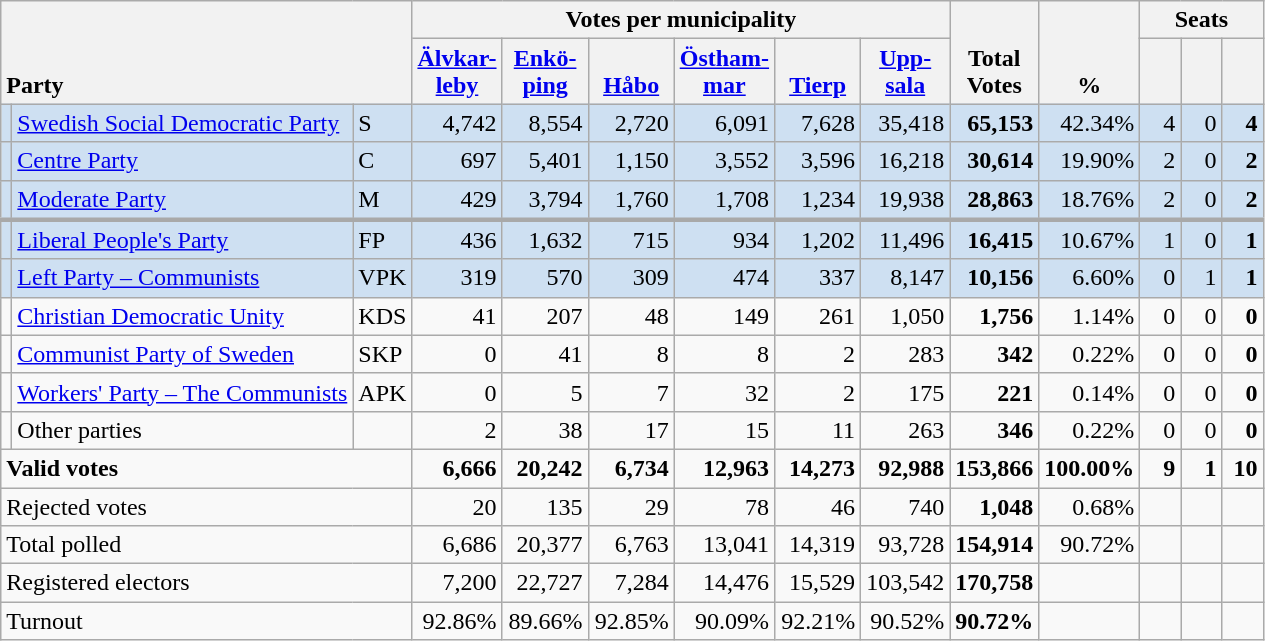<table class="wikitable" border="1" style="text-align:right;">
<tr>
<th style="text-align:left;" valign=bottom rowspan=2 colspan=3>Party</th>
<th colspan=6>Votes per municipality</th>
<th align=center valign=bottom rowspan=2 width="50">Total Votes</th>
<th align=center valign=bottom rowspan=2 width="50">%</th>
<th colspan=3>Seats</th>
</tr>
<tr>
<th align=center valign=bottom width="50"><a href='#'>Älvkar- leby</a></th>
<th align=center valign=bottom width="50"><a href='#'>Enkö- ping</a></th>
<th align=center valign=bottom width="50"><a href='#'>Håbo</a></th>
<th align=center valign=bottom width="50"><a href='#'>Östham- mar</a></th>
<th align=center valign=bottom width="50"><a href='#'>Tierp</a></th>
<th align=center valign=bottom width="50"><a href='#'>Upp- sala</a></th>
<th align=center valign=bottom width="20"><small></small></th>
<th align=center valign=bottom width="20"><small><a href='#'></a></small></th>
<th align=center valign=bottom width="20"><small></small></th>
</tr>
<tr style="background:#CEE0F2;">
<td></td>
<td align=left style="white-space: nowrap;"><a href='#'>Swedish Social Democratic Party</a></td>
<td align=left>S</td>
<td>4,742</td>
<td>8,554</td>
<td>2,720</td>
<td>6,091</td>
<td>7,628</td>
<td>35,418</td>
<td><strong>65,153</strong></td>
<td>42.34%</td>
<td>4</td>
<td>0</td>
<td><strong>4</strong></td>
</tr>
<tr style="background:#CEE0F2;">
<td></td>
<td align=left><a href='#'>Centre Party</a></td>
<td align=left>C</td>
<td>697</td>
<td>5,401</td>
<td>1,150</td>
<td>3,552</td>
<td>3,596</td>
<td>16,218</td>
<td><strong>30,614</strong></td>
<td>19.90%</td>
<td>2</td>
<td>0</td>
<td><strong>2</strong></td>
</tr>
<tr style="background:#CEE0F2;">
<td></td>
<td align=left><a href='#'>Moderate Party</a></td>
<td align=left>M</td>
<td>429</td>
<td>3,794</td>
<td>1,760</td>
<td>1,708</td>
<td>1,234</td>
<td>19,938</td>
<td><strong>28,863</strong></td>
<td>18.76%</td>
<td>2</td>
<td>0</td>
<td><strong>2</strong></td>
</tr>
<tr style="background:#CEE0F2; border-top:3px solid darkgray;">
<td></td>
<td align=left><a href='#'>Liberal People's Party</a></td>
<td align=left>FP</td>
<td>436</td>
<td>1,632</td>
<td>715</td>
<td>934</td>
<td>1,202</td>
<td>11,496</td>
<td><strong>16,415</strong></td>
<td>10.67%</td>
<td>1</td>
<td>0</td>
<td><strong>1</strong></td>
</tr>
<tr style="background:#CEE0F2;">
<td></td>
<td align=left><a href='#'>Left Party – Communists</a></td>
<td align=left>VPK</td>
<td>319</td>
<td>570</td>
<td>309</td>
<td>474</td>
<td>337</td>
<td>8,147</td>
<td><strong>10,156</strong></td>
<td>6.60%</td>
<td>0</td>
<td>1</td>
<td><strong>1</strong></td>
</tr>
<tr>
<td></td>
<td align=left><a href='#'>Christian Democratic Unity</a></td>
<td align=left>KDS</td>
<td>41</td>
<td>207</td>
<td>48</td>
<td>149</td>
<td>261</td>
<td>1,050</td>
<td><strong>1,756</strong></td>
<td>1.14%</td>
<td>0</td>
<td>0</td>
<td><strong>0</strong></td>
</tr>
<tr>
<td></td>
<td align=left><a href='#'>Communist Party of Sweden</a></td>
<td align=left>SKP</td>
<td>0</td>
<td>41</td>
<td>8</td>
<td>8</td>
<td>2</td>
<td>283</td>
<td><strong>342</strong></td>
<td>0.22%</td>
<td>0</td>
<td>0</td>
<td><strong>0</strong></td>
</tr>
<tr>
<td></td>
<td align=left><a href='#'>Workers' Party – The Communists</a></td>
<td align=left>APK</td>
<td>0</td>
<td>5</td>
<td>7</td>
<td>32</td>
<td>2</td>
<td>175</td>
<td><strong>221</strong></td>
<td>0.14%</td>
<td>0</td>
<td>0</td>
<td><strong>0</strong></td>
</tr>
<tr>
<td></td>
<td align=left>Other parties</td>
<td></td>
<td>2</td>
<td>38</td>
<td>17</td>
<td>15</td>
<td>11</td>
<td>263</td>
<td><strong>346</strong></td>
<td>0.22%</td>
<td>0</td>
<td>0</td>
<td><strong>0</strong></td>
</tr>
<tr style="font-weight:bold">
<td align=left colspan=3>Valid votes</td>
<td>6,666</td>
<td>20,242</td>
<td>6,734</td>
<td>12,963</td>
<td>14,273</td>
<td>92,988</td>
<td>153,866</td>
<td>100.00%</td>
<td>9</td>
<td>1</td>
<td>10</td>
</tr>
<tr>
<td align=left colspan=3>Rejected votes</td>
<td>20</td>
<td>135</td>
<td>29</td>
<td>78</td>
<td>46</td>
<td>740</td>
<td><strong>1,048</strong></td>
<td>0.68%</td>
<td></td>
<td></td>
<td></td>
</tr>
<tr>
<td align=left colspan=3>Total polled</td>
<td>6,686</td>
<td>20,377</td>
<td>6,763</td>
<td>13,041</td>
<td>14,319</td>
<td>93,728</td>
<td><strong>154,914</strong></td>
<td>90.72%</td>
<td></td>
<td></td>
<td></td>
</tr>
<tr>
<td align=left colspan=3>Registered electors</td>
<td>7,200</td>
<td>22,727</td>
<td>7,284</td>
<td>14,476</td>
<td>15,529</td>
<td>103,542</td>
<td><strong>170,758</strong></td>
<td></td>
<td></td>
<td></td>
<td></td>
</tr>
<tr>
<td align=left colspan=3>Turnout</td>
<td>92.86%</td>
<td>89.66%</td>
<td>92.85%</td>
<td>90.09%</td>
<td>92.21%</td>
<td>90.52%</td>
<td><strong>90.72%</strong></td>
<td></td>
<td></td>
<td></td>
<td></td>
</tr>
</table>
